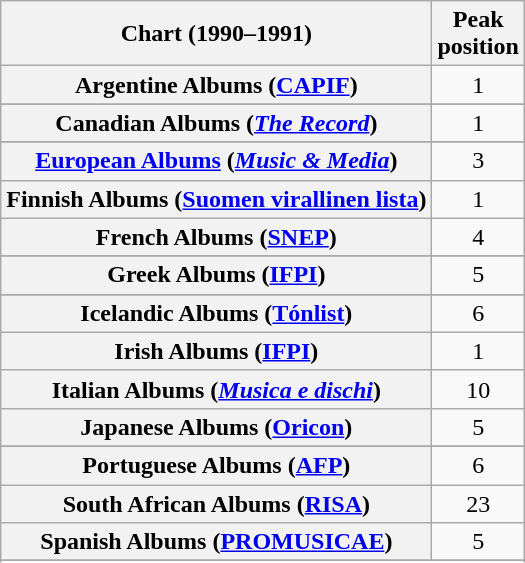<table class="wikitable sortable plainrowheaders" style="text-align:center">
<tr>
<th scope="col">Chart (1990–1991)</th>
<th scope="col">Peak<br>position</th>
</tr>
<tr>
<th scope="row">Argentine Albums (<a href='#'>CAPIF</a>)</th>
<td>1</td>
</tr>
<tr>
</tr>
<tr>
</tr>
<tr>
<th scope="row">Canadian Albums (<em><a href='#'>The Record</a></em>)</th>
<td>1</td>
</tr>
<tr>
</tr>
<tr>
<th scope="row"><a href='#'>European Albums</a> (<em><a href='#'>Music & Media</a></em>)</th>
<td>3</td>
</tr>
<tr>
<th scope="row">Finnish Albums (<a href='#'>Suomen virallinen lista</a>)</th>
<td>1</td>
</tr>
<tr>
<th scope="row">French Albums (<a href='#'>SNEP</a>)</th>
<td>4</td>
</tr>
<tr>
</tr>
<tr>
<th scope="row">Greek Albums (<a href='#'>IFPI</a>)</th>
<td>5</td>
</tr>
<tr>
</tr>
<tr>
<th scope="row">Icelandic Albums (<a href='#'>Tónlist</a>)</th>
<td>6</td>
</tr>
<tr>
<th scope="row">Irish Albums (<a href='#'>IFPI</a>)</th>
<td>1</td>
</tr>
<tr>
<th scope="row">Italian Albums (<em><a href='#'>Musica e dischi</a></em>)</th>
<td>10</td>
</tr>
<tr>
<th scope="row">Japanese Albums (<a href='#'>Oricon</a>)</th>
<td>5</td>
</tr>
<tr>
</tr>
<tr>
</tr>
<tr>
<th scope="row">Portuguese Albums (<a href='#'>AFP</a>)</th>
<td>6</td>
</tr>
<tr>
<th scope="row">South African Albums (<a href='#'>RISA</a>)</th>
<td>23</td>
</tr>
<tr>
<th scope="row">Spanish Albums (<a href='#'>PROMUSICAE</a>)</th>
<td>5</td>
</tr>
<tr>
</tr>
<tr>
</tr>
<tr>
</tr>
<tr>
</tr>
<tr>
</tr>
</table>
